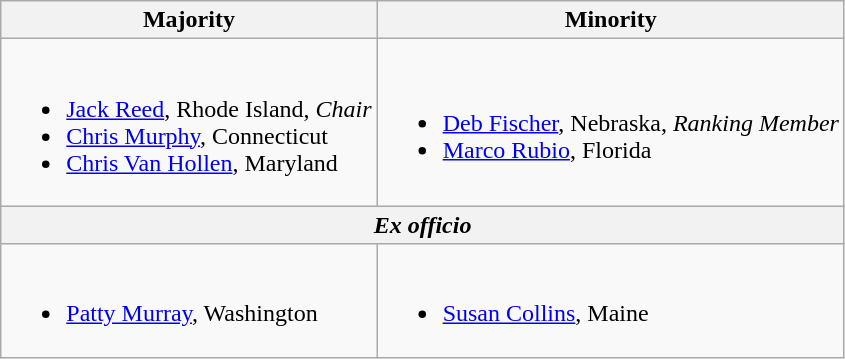<table class=wikitable>
<tr>
<th>Majority</th>
<th>Minority</th>
</tr>
<tr>
<td><br><ul><li><a href='#'>Jack Reed</a>, Rhode Island, <em>Chair</em></li><li><a href='#'>Chris Murphy</a>, Connecticut</li><li><a href='#'>Chris Van Hollen</a>, Maryland</li></ul></td>
<td><br><ul><li><a href='#'>Deb Fischer</a>, Nebraska, <em>Ranking Member</em></li><li><a href='#'>Marco Rubio</a>, Florida</li></ul></td>
</tr>
<tr>
<th colspan=2 align=center><em>Ex officio</em></th>
</tr>
<tr>
<td><br><ul><li><a href='#'>Patty Murray</a>, Washington</li></ul></td>
<td><br><ul><li><a href='#'>Susan Collins</a>, Maine</li></ul></td>
</tr>
</table>
